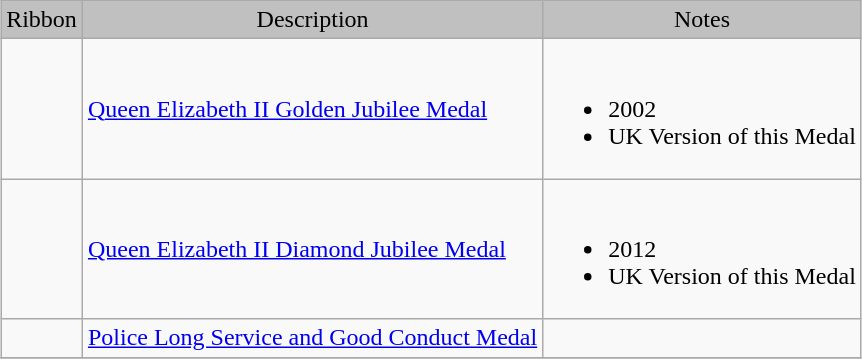<table class="wikitable" style="margin:1em auto;">
<tr style="background:silver;" align="center">
<td>Ribbon</td>
<td>Description</td>
<td>Notes</td>
</tr>
<tr>
<td></td>
<td><a href='#'>Queen Elizabeth II Golden Jubilee Medal</a></td>
<td><br><ul><li>2002</li><li>UK Version of this Medal</li></ul></td>
</tr>
<tr>
<td></td>
<td><a href='#'>Queen Elizabeth II Diamond Jubilee Medal</a></td>
<td><br><ul><li>2012</li><li>UK Version of this Medal</li></ul></td>
</tr>
<tr>
<td></td>
<td><a href='#'>Police Long Service and Good Conduct Medal</a></td>
<td></td>
</tr>
<tr>
</tr>
</table>
